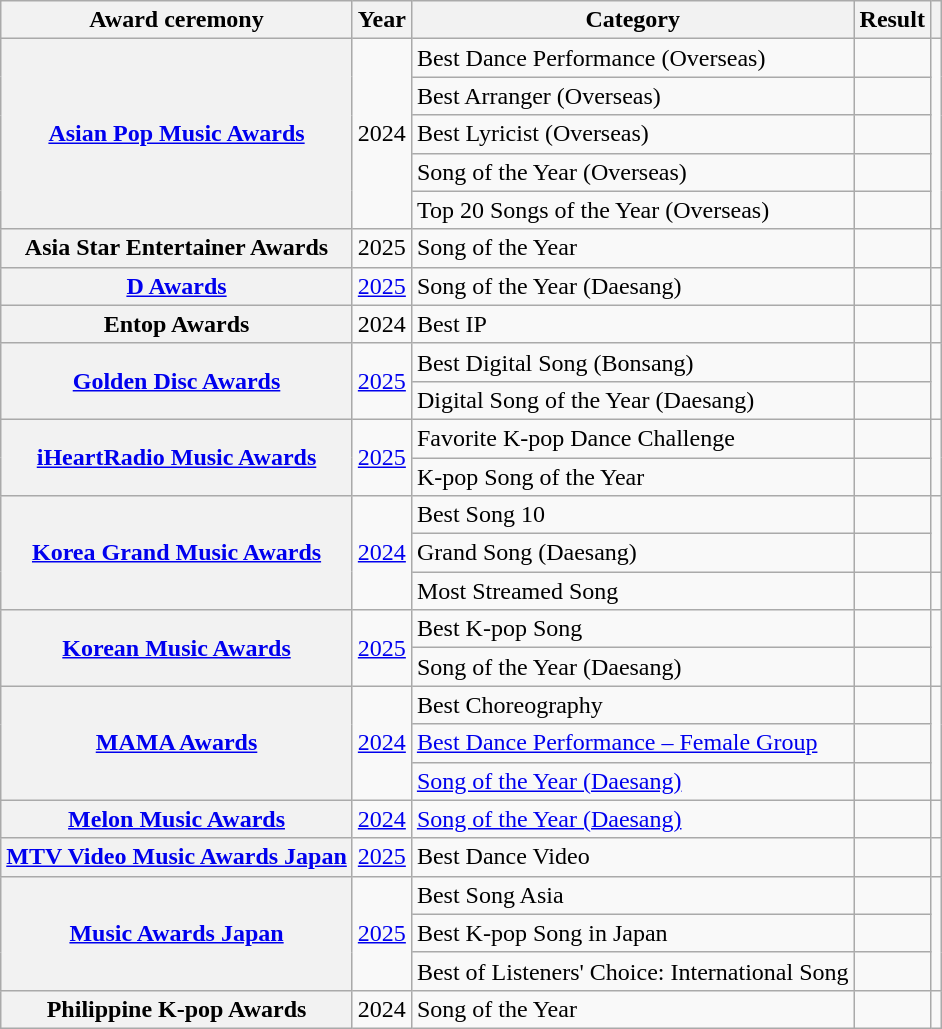<table class="wikitable plainrowheaders sortable" style="text-align:center">
<tr>
<th scope="col">Award ceremony</th>
<th scope="col">Year</th>
<th scope="col">Category </th>
<th scope="col">Result</th>
<th scope="col" class="unsortable"></th>
</tr>
<tr>
<th scope="row" rowspan="5"><a href='#'>Asian Pop Music Awards</a></th>
<td rowspan="5">2024</td>
<td style="text-align:left">Best Dance Performance (Overseas)</td>
<td></td>
<td rowspan="5"></td>
</tr>
<tr>
<td style="text-align:left">Best Arranger (Overseas)</td>
<td></td>
</tr>
<tr>
<td style="text-align:left">Best Lyricist (Overseas)</td>
<td></td>
</tr>
<tr>
<td style="text-align:left">Song of the Year (Overseas)</td>
<td></td>
</tr>
<tr>
<td style="text-align:left">Top 20 Songs of the Year (Overseas)</td>
<td></td>
</tr>
<tr>
<th scope="row">Asia Star Entertainer Awards</th>
<td>2025</td>
<td style="text-align:left">Song of the Year</td>
<td></td>
<td></td>
</tr>
<tr>
<th scope="row"><a href='#'>D Awards</a></th>
<td><a href='#'>2025</a></td>
<td style="text-align:left">Song of the Year (Daesang)</td>
<td></td>
<td></td>
</tr>
<tr>
<th scope="row">Entop Awards</th>
<td>2024</td>
<td style="text-align:left">Best IP</td>
<td></td>
<td></td>
</tr>
<tr>
<th scope="row" rowspan="2"><a href='#'>Golden Disc Awards</a></th>
<td rowspan="2"><a href='#'>2025</a></td>
<td style="text-align:left">Best Digital Song (Bonsang)</td>
<td></td>
<td rowspan="2"></td>
</tr>
<tr>
<td style="text-align:left">Digital Song of the Year (Daesang)</td>
<td></td>
</tr>
<tr>
<th scope="row" rowspan="2"><a href='#'>iHeartRadio Music Awards</a></th>
<td rowspan="2"><a href='#'>2025</a></td>
<td style="text-align:left">Favorite K-pop Dance Challenge</td>
<td></td>
<td rowspan="2"></td>
</tr>
<tr>
<td style="text-align:left">K-pop Song of the Year</td>
<td></td>
</tr>
<tr>
<th scope="row" rowspan="3"><a href='#'>Korea Grand Music Awards</a></th>
<td rowspan="3"><a href='#'>2024</a></td>
<td style="text-align:left">Best Song 10</td>
<td></td>
<td rowspan="2"></td>
</tr>
<tr>
<td style="text-align:left">Grand Song (Daesang)</td>
<td></td>
</tr>
<tr>
<td style="text-align:left">Most Streamed Song</td>
<td></td>
<td></td>
</tr>
<tr>
<th scope="row" rowspan="2"><a href='#'>Korean Music Awards</a></th>
<td rowspan="2"><a href='#'>2025</a></td>
<td style="text-align:left">Best K-pop Song</td>
<td></td>
<td rowspan="2"></td>
</tr>
<tr>
<td style="text-align:left">Song of the Year (Daesang)</td>
<td></td>
</tr>
<tr>
<th scope="row" rowspan="3"><a href='#'>MAMA Awards</a></th>
<td rowspan="3"><a href='#'>2024</a></td>
<td style="text-align:left">Best Choreography</td>
<td></td>
<td rowspan="3"></td>
</tr>
<tr>
<td style="text-align:left"><a href='#'>Best Dance Performance – Female Group</a></td>
<td></td>
</tr>
<tr>
<td style="text-align:left"><a href='#'>Song of the Year (Daesang)</a></td>
<td></td>
</tr>
<tr>
<th scope="row"><a href='#'>Melon Music Awards</a></th>
<td><a href='#'>2024</a></td>
<td style="text-align:left"><a href='#'>Song of the Year (Daesang)</a></td>
<td></td>
<td></td>
</tr>
<tr>
<th scope="row"><a href='#'>MTV Video Music Awards Japan</a></th>
<td><a href='#'>2025</a></td>
<td style="text-align:left">Best Dance Video</td>
<td></td>
<td></td>
</tr>
<tr>
<th scope="row" rowspan="3"><a href='#'>Music Awards Japan</a></th>
<td rowspan="3"><a href='#'>2025</a></td>
<td style="text-align:left">Best Song Asia</td>
<td></td>
<td rowspan="3"><br><br></td>
</tr>
<tr>
<td style="text-align:left">Best K-pop Song in Japan</td>
<td></td>
</tr>
<tr>
<td style="text-align:left">Best of Listeners' Choice: International Song</td>
<td></td>
</tr>
<tr>
<th scope="row">Philippine K-pop Awards</th>
<td>2024</td>
<td style="text-align:left">Song of the Year</td>
<td></td>
<td></td>
</tr>
</table>
